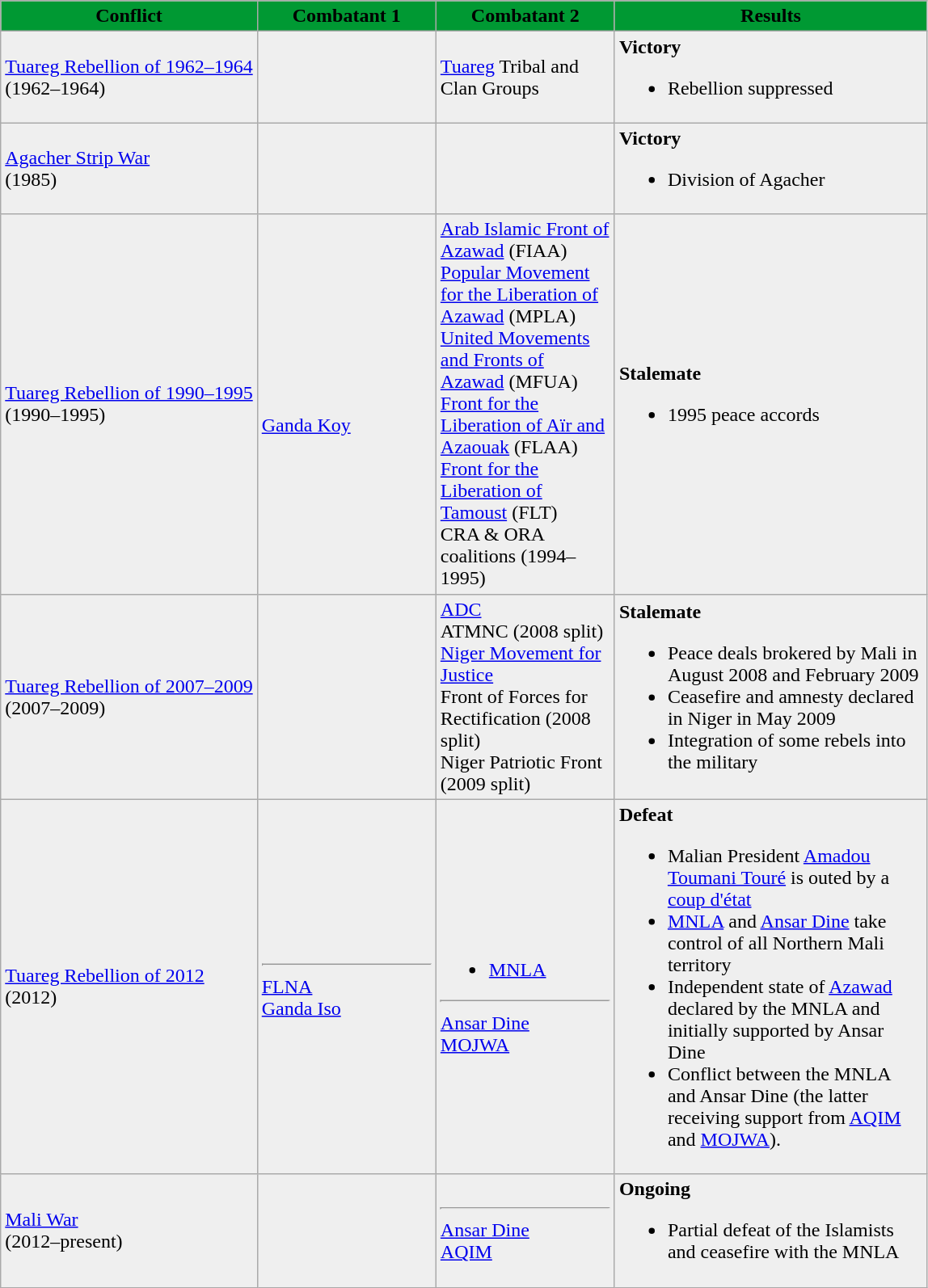<table class="wikitable">
<tr>
<th style="background:#009933" rowspan="1"><span>Conflict</span></th>
<th style="background:#009933" rowspan="1" width=140px><span>Combatant 1</span></th>
<th style="background:#009933" rowspan="1" width=140px><span>Combatant 2</span></th>
<th style="background:#009933" rowspan="1" width=250px><span>Results</span></th>
</tr>
<tr>
<td style="background:#efefef"><a href='#'>Tuareg Rebellion of 1962–1964</a><br>(1962–1964)</td>
<td style="background:#efefef"></td>
<td style="background:#efefef"><a href='#'>Tuareg</a> Tribal and Clan Groups</td>
<td style="background:#efefef"><strong>Victory</strong><br><ul><li>Rebellion suppressed</li></ul></td>
</tr>
<tr>
<td style="background:#efefef"><a href='#'>Agacher Strip War</a><br>(1985)</td>
<td style="background:#efefef"></td>
<td style="background:#efefef"></td>
<td style="background:#efefef"><strong>Victory</strong><br><ul><li>Division of Agacher</li></ul></td>
</tr>
<tr>
<td style="background:#efefef"><a href='#'>Tuareg Rebellion of 1990–1995</a><br>(1990–1995)</td>
<td style="background:#efefef"><br><br><a href='#'>Ganda Koy</a></td>
<td style="background:#efefef"><a href='#'>Arab Islamic Front of Azawad</a> (FIAA)<br><a href='#'>Popular Movement for the Liberation of Azawad</a> (MPLA)<br><a href='#'>United Movements and Fronts of Azawad</a> (MFUA)<br><a href='#'>Front for the Liberation of Aïr and Azaouak</a> (FLAA)<br><a href='#'>Front for the Liberation of Tamoust</a> (FLT)<br>CRA & ORA coalitions (1994–1995)</td>
<td style="background:#efefef"><strong>Stalemate</strong><br><ul><li>1995 peace accords</li></ul></td>
</tr>
<tr>
<td style="background:#efefef"><a href='#'>Tuareg Rebellion of 2007–2009</a><br>(2007–2009)</td>
<td style="background:#efefef"><br></td>
<td style="background:#efefef"><a href='#'>ADC</a><br>ATMNC (2008 split)<br><a href='#'>Niger Movement for Justice</a><br>Front of Forces for Rectification (2008 split)<br>Niger Patriotic Front (2009 split)</td>
<td style="background:#efefef"><strong>Stalemate</strong><br><ul><li>Peace deals brokered by Mali in August 2008 and February 2009</li><li>Ceasefire and amnesty declared in Niger in May 2009</li><li>Integration of some rebels into the military</li></ul></td>
</tr>
<tr>
<td style="background:#efefef"><a href='#'>Tuareg Rebellion of 2012</a><br>(2012)</td>
<td style="background:#efefef"><hr> <a href='#'>FLNA</a><br> <a href='#'>Ganda Iso</a></td>
<td style="background:#efefef"><br><ul><li><a href='#'>MNLA</a></li></ul><hr> <a href='#'>Ansar Dine</a><br> <a href='#'>MOJWA</a></td>
<td style="background:#efefef"><strong>Defeat</strong><br><ul><li>Malian President <a href='#'>Amadou Toumani Touré</a> is outed by a <a href='#'>coup d'état</a></li><li><a href='#'>MNLA</a> and <a href='#'>Ansar Dine</a> take control of all Northern Mali territory</li><li>Independent state of <a href='#'>Azawad</a> declared by the MNLA and initially supported by Ansar Dine</li><li>Conflict between the MNLA and Ansar Dine (the latter receiving support from <a href='#'>AQIM</a> and <a href='#'>MOJWA</a>).</li></ul></td>
</tr>
<tr>
<td style="background:#efefef"><a href='#'>Mali War</a><br>(2012–present)</td>
<td style="background:#efefef"><br><br><br><br></td>
<td style="background:#efefef"><hr> <a href='#'>Ansar Dine</a><br> <a href='#'>AQIM</a></td>
<td style="background:#efefef"><strong>Ongoing</strong><br><ul><li>Partial defeat of the Islamists and ceasefire with the MNLA</li></ul></td>
</tr>
</table>
